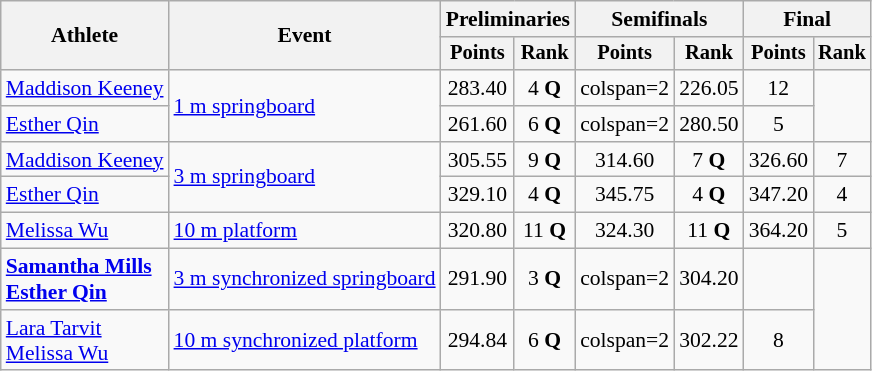<table class=wikitable style="font-size:90%;">
<tr>
<th rowspan="2">Athlete</th>
<th rowspan="2">Event</th>
<th colspan="2">Preliminaries</th>
<th colspan="2">Semifinals</th>
<th colspan="2">Final</th>
</tr>
<tr style="font-size:95%">
<th>Points</th>
<th>Rank</th>
<th>Points</th>
<th>Rank</th>
<th>Points</th>
<th>Rank</th>
</tr>
<tr align=center>
<td align=left><a href='#'>Maddison Keeney</a></td>
<td align=left rowspan=2><a href='#'>1 m springboard</a></td>
<td>283.40</td>
<td>4 <strong>Q</strong></td>
<td>colspan=2 </td>
<td>226.05</td>
<td>12</td>
</tr>
<tr align=center>
<td align=left><a href='#'>Esther Qin</a></td>
<td>261.60</td>
<td>6 <strong>Q</strong></td>
<td>colspan=2 </td>
<td>280.50</td>
<td>5</td>
</tr>
<tr align=center>
<td align=left><a href='#'>Maddison Keeney</a></td>
<td align=left rowspan=2><a href='#'>3 m springboard</a></td>
<td>305.55</td>
<td>9 <strong>Q</strong></td>
<td>314.60</td>
<td>7 <strong>Q</strong></td>
<td>326.60</td>
<td>7</td>
</tr>
<tr align=center>
<td align=left><a href='#'>Esther Qin</a></td>
<td>329.10</td>
<td>4 <strong>Q</strong></td>
<td>345.75</td>
<td>4 <strong>Q</strong></td>
<td>347.20</td>
<td>4</td>
</tr>
<tr align=center>
<td align=left><a href='#'>Melissa Wu</a></td>
<td align=left><a href='#'>10 m platform</a></td>
<td>320.80</td>
<td>11 <strong>Q</strong></td>
<td>324.30</td>
<td>11 <strong>Q</strong></td>
<td>364.20</td>
<td>5</td>
</tr>
<tr align=center>
<td align=left><strong><a href='#'>Samantha Mills</a><br><a href='#'>Esther Qin</a></strong></td>
<td align=left><a href='#'>3 m synchronized springboard</a></td>
<td>291.90</td>
<td>3 <strong>Q</strong></td>
<td>colspan=2 </td>
<td>304.20</td>
<td></td>
</tr>
<tr align=center>
<td align=left><a href='#'>Lara Tarvit</a><br><a href='#'>Melissa Wu</a></td>
<td align=left><a href='#'>10 m synchronized platform</a></td>
<td>294.84</td>
<td>6 <strong>Q</strong></td>
<td>colspan=2 </td>
<td>302.22</td>
<td>8</td>
</tr>
</table>
